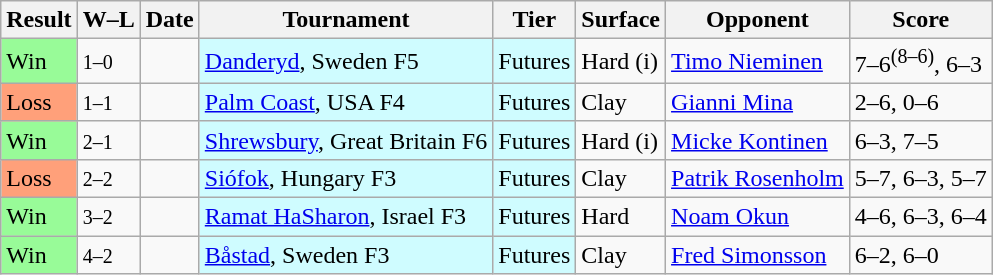<table class="sortable wikitable">
<tr>
<th>Result</th>
<th class="unsortable">W–L</th>
<th>Date</th>
<th>Tournament</th>
<th>Tier</th>
<th>Surface</th>
<th>Opponent</th>
<th class="unsortable">Score</th>
</tr>
<tr>
<td bgcolor=98FB98>Win</td>
<td><small>1–0</small></td>
<td></td>
<td style="background:#cffcff;"><a href='#'>Danderyd</a>, Sweden F5</td>
<td style="background:#cffcff;">Futures</td>
<td>Hard (i)</td>
<td> <a href='#'>Timo Nieminen</a></td>
<td>7–6<sup>(8–6)</sup>, 6–3</td>
</tr>
<tr>
<td bgcolor=FFA07A>Loss</td>
<td><small>1–1</small></td>
<td></td>
<td style="background:#cffcff;"><a href='#'>Palm Coast</a>, USA F4</td>
<td style="background:#cffcff;">Futures</td>
<td>Clay</td>
<td> <a href='#'>Gianni Mina</a></td>
<td>2–6, 0–6</td>
</tr>
<tr>
<td bgcolor=98FB98>Win</td>
<td><small>2–1</small></td>
<td></td>
<td style="background:#cffcff;"><a href='#'>Shrewsbury</a>, Great Britain F6</td>
<td style="background:#cffcff;">Futures</td>
<td>Hard (i)</td>
<td> <a href='#'>Micke Kontinen</a></td>
<td>6–3, 7–5</td>
</tr>
<tr>
<td bgcolor=FFA07A>Loss</td>
<td><small>2–2</small></td>
<td></td>
<td style="background:#cffcff;"><a href='#'>Siófok</a>, Hungary F3</td>
<td style="background:#cffcff;">Futures</td>
<td>Clay</td>
<td> <a href='#'>Patrik Rosenholm</a></td>
<td>5–7, 6–3, 5–7</td>
</tr>
<tr>
<td bgcolor=98FB98>Win</td>
<td><small>3–2</small></td>
<td></td>
<td style="background:#cffcff;"><a href='#'>Ramat HaSharon</a>, Israel F3</td>
<td style="background:#cffcff;">Futures</td>
<td>Hard</td>
<td> <a href='#'>Noam Okun</a></td>
<td>4–6, 6–3, 6–4</td>
</tr>
<tr>
<td bgcolor=98FB98>Win</td>
<td><small>4–2</small></td>
<td></td>
<td style="background:#cffcff;"><a href='#'>Båstad</a>, Sweden F3</td>
<td style="background:#cffcff;">Futures</td>
<td>Clay</td>
<td> <a href='#'>Fred Simonsson</a></td>
<td>6–2, 6–0</td>
</tr>
</table>
